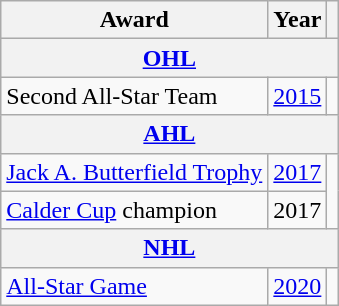<table class="wikitable">
<tr>
<th>Award</th>
<th>Year</th>
<th></th>
</tr>
<tr>
<th colspan="3"><a href='#'>OHL</a></th>
</tr>
<tr>
<td>Second All-Star Team</td>
<td><a href='#'>2015</a></td>
<td></td>
</tr>
<tr>
<th colspan="3"><a href='#'>AHL</a></th>
</tr>
<tr>
<td><a href='#'>Jack A. Butterfield Trophy</a></td>
<td><a href='#'>2017</a></td>
<td rowspan="2"></td>
</tr>
<tr>
<td><a href='#'>Calder Cup</a> champion</td>
<td>2017</td>
</tr>
<tr>
<th colspan="3"><a href='#'>NHL</a></th>
</tr>
<tr>
<td><a href='#'>All-Star Game</a></td>
<td><a href='#'>2020</a></td>
<td></td>
</tr>
</table>
